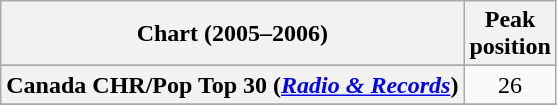<table class="wikitable sortable plainrowheaders" style="text-align:center">
<tr>
<th scope="col">Chart (2005–2006)</th>
<th scope="col">Peak<br>position</th>
</tr>
<tr>
</tr>
<tr>
<th scope="row">Canada CHR/Pop Top 30 (<em><a href='#'>Radio & Records</a></em>)</th>
<td>26</td>
</tr>
<tr>
</tr>
<tr>
</tr>
<tr>
</tr>
<tr>
</tr>
<tr>
</tr>
<tr>
</tr>
<tr>
</tr>
<tr>
</tr>
<tr>
</tr>
<tr>
</tr>
</table>
